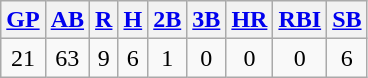<table class="wikitable">
<tr>
<th><a href='#'>GP</a></th>
<th><a href='#'>AB</a></th>
<th><a href='#'>R</a></th>
<th><a href='#'>H</a></th>
<th><a href='#'>2B</a></th>
<th><a href='#'>3B</a></th>
<th><a href='#'>HR</a></th>
<th><a href='#'>RBI</a></th>
<th><a href='#'>SB</a></th>
</tr>
<tr align=center>
<td>21</td>
<td>63</td>
<td>9</td>
<td>6</td>
<td>1</td>
<td>0</td>
<td>0</td>
<td>0</td>
<td>6</td>
</tr>
</table>
